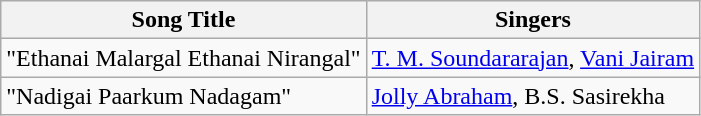<table class="wikitable">
<tr>
<th>Song Title</th>
<th>Singers</th>
</tr>
<tr>
<td>"Ethanai Malargal Ethanai Nirangal"</td>
<td><a href='#'>T. M. Soundararajan</a>, <a href='#'>Vani Jairam</a></td>
</tr>
<tr>
<td>"Nadigai Paarkum Nadagam"</td>
<td><a href='#'>Jolly Abraham</a>, B.S. Sasirekha</td>
</tr>
</table>
